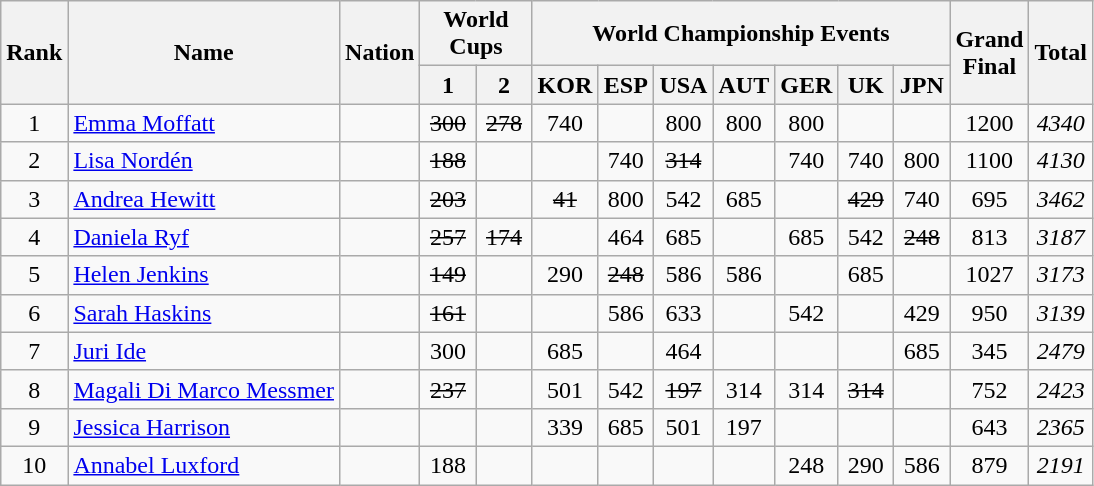<table class="wikitable">
<tr>
<th rowspan="2">Rank</th>
<th rowspan="2">Name</th>
<th rowspan="2">Nation</th>
<th colspan="2">World Cups</th>
<th colspan="7">World Championship Events</th>
<th rowspan="2">Grand<br>Final</th>
<th rowspan="2">Total</th>
</tr>
<tr>
<th width="30em">1</th>
<th width="30em">2</th>
<th width="30em">KOR</th>
<th width="30em">ESP</th>
<th width="30em">USA</th>
<th width="30em">AUT</th>
<th width="30em">GER</th>
<th width="30em">UK</th>
<th width="30em">JPN</th>
</tr>
<tr align="center">
<td>1</td>
<td align="left"><a href='#'>Emma Moffatt</a></td>
<td align="left"></td>
<td><s>300</s></td>
<td><s>278</s></td>
<td>740</td>
<td></td>
<td>800</td>
<td>800</td>
<td>800</td>
<td></td>
<td></td>
<td>1200</td>
<td><em>4340</em></td>
</tr>
<tr align="center">
<td>2</td>
<td align="left"><a href='#'>Lisa Nordén</a></td>
<td align="left"></td>
<td><s>188</s></td>
<td></td>
<td></td>
<td>740</td>
<td><s>314</s></td>
<td></td>
<td>740</td>
<td>740</td>
<td>800</td>
<td>1100</td>
<td><em>4130</em></td>
</tr>
<tr align="center">
<td>3</td>
<td align="left"><a href='#'>Andrea Hewitt</a></td>
<td align="left"></td>
<td><s>203</s></td>
<td></td>
<td><s>41</s></td>
<td>800</td>
<td>542</td>
<td>685</td>
<td></td>
<td><s>429</s></td>
<td>740</td>
<td>695</td>
<td><em>3462</em></td>
</tr>
<tr align="center">
<td>4</td>
<td align="left"><a href='#'>Daniela Ryf</a></td>
<td align="left"></td>
<td><s>257</s></td>
<td><s>174</s></td>
<td></td>
<td>464</td>
<td>685</td>
<td></td>
<td>685</td>
<td>542</td>
<td><s>248</s></td>
<td>813</td>
<td><em>3187</em></td>
</tr>
<tr align="center">
<td>5</td>
<td align="left"><a href='#'>Helen Jenkins</a></td>
<td align="left"></td>
<td><s>149</s></td>
<td></td>
<td>290</td>
<td><s>248</s></td>
<td>586</td>
<td>586</td>
<td></td>
<td>685</td>
<td></td>
<td>1027</td>
<td><em>3173</em></td>
</tr>
<tr align="center">
<td>6</td>
<td align="left"><a href='#'>Sarah Haskins</a></td>
<td align="left"></td>
<td><s>161</s></td>
<td></td>
<td></td>
<td>586</td>
<td>633</td>
<td></td>
<td>542</td>
<td></td>
<td>429</td>
<td>950</td>
<td><em>3139</em></td>
</tr>
<tr align="center">
<td>7</td>
<td align="left"><a href='#'>Juri Ide</a></td>
<td align="left"></td>
<td>300</td>
<td></td>
<td>685</td>
<td></td>
<td>464</td>
<td></td>
<td></td>
<td></td>
<td>685</td>
<td>345</td>
<td><em>2479</em></td>
</tr>
<tr align="center">
<td>8</td>
<td align="left"><a href='#'>Magali Di Marco Messmer</a></td>
<td align="left"></td>
<td><s>237</s></td>
<td></td>
<td>501</td>
<td>542</td>
<td><s>197</s></td>
<td>314</td>
<td>314</td>
<td><s>314</s></td>
<td></td>
<td>752</td>
<td><em>2423</em></td>
</tr>
<tr align="center">
<td>9</td>
<td align="left"><a href='#'>Jessica Harrison</a></td>
<td align="left"></td>
<td></td>
<td></td>
<td>339</td>
<td>685</td>
<td>501</td>
<td>197</td>
<td></td>
<td></td>
<td></td>
<td>643</td>
<td><em>2365</em></td>
</tr>
<tr align="center">
<td>10</td>
<td align="left"><a href='#'>Annabel Luxford</a></td>
<td align="left"></td>
<td>188</td>
<td></td>
<td></td>
<td></td>
<td></td>
<td></td>
<td>248</td>
<td>290</td>
<td>586</td>
<td>879</td>
<td><em>2191</em></td>
</tr>
</table>
